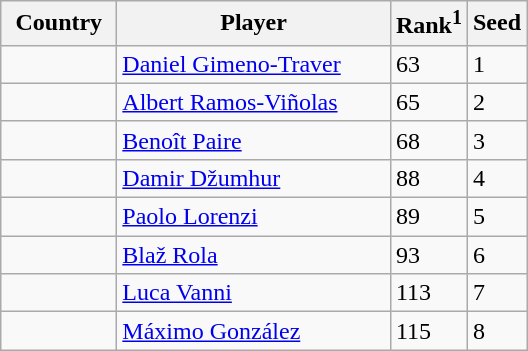<table class="sortable wikitable">
<tr>
<th width="70">Country</th>
<th width="175">Player</th>
<th>Rank<sup>1</sup></th>
<th>Seed</th>
</tr>
<tr>
<td></td>
<td><a href='#'>Daniel Gimeno-Traver</a></td>
<td>63</td>
<td>1</td>
</tr>
<tr>
<td></td>
<td><a href='#'>Albert Ramos-Viñolas</a></td>
<td>65</td>
<td>2</td>
</tr>
<tr>
<td></td>
<td><a href='#'>Benoît Paire</a></td>
<td>68</td>
<td>3</td>
</tr>
<tr>
<td></td>
<td><a href='#'>Damir Džumhur</a></td>
<td>88</td>
<td>4</td>
</tr>
<tr>
<td></td>
<td><a href='#'>Paolo Lorenzi</a></td>
<td>89</td>
<td>5</td>
</tr>
<tr>
<td></td>
<td><a href='#'>Blaž Rola</a></td>
<td>93</td>
<td>6</td>
</tr>
<tr>
<td></td>
<td><a href='#'>Luca Vanni</a></td>
<td>113</td>
<td>7</td>
</tr>
<tr>
<td></td>
<td><a href='#'>Máximo González</a></td>
<td>115</td>
<td>8</td>
</tr>
</table>
